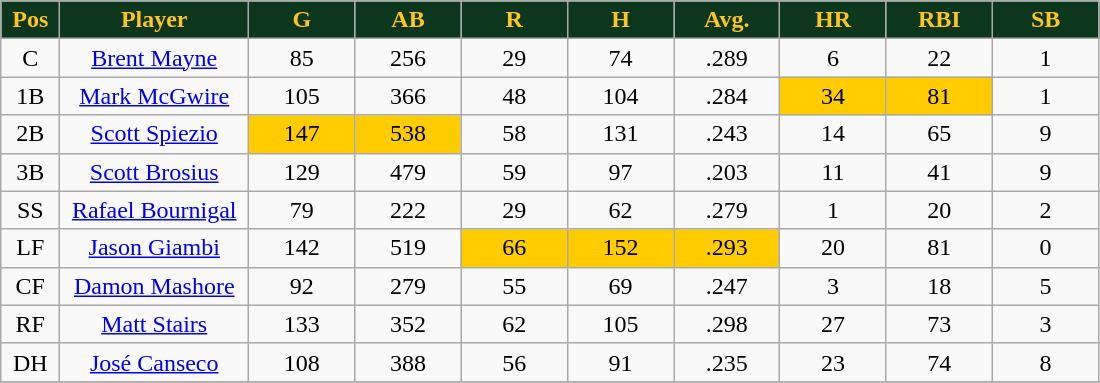<table class="wikitable sortable">
<tr>
<th style="background:#0C371D;color:#ffc322;" width="5%">Pos</th>
<th style="background:#0C371D;color:#ffc322;" width="16%">Player</th>
<th style="background:#0C371D;color:#ffc322;" width="9%">G</th>
<th style="background:#0C371D;color:#ffc322;" width="9%">AB</th>
<th style="background:#0C371D;color:#ffc322;" width="9%">R</th>
<th style="background:#0C371D;color:#ffc322;" width="9%">H</th>
<th style="background:#0C371D;color:#ffc322;" width="9%">Avg.</th>
<th style="background:#0C371D;color:#ffc322;" width="9%">HR</th>
<th style="background:#0C371D;color:#ffc322;" width="9%">RBI</th>
<th style="background:#0C371D;color:#ffc322;" width="9%">SB</th>
</tr>
<tr align="center">
<td>C</td>
<td><a href='#'>Brent Mayne</a></td>
<td>85</td>
<td>256</td>
<td>29</td>
<td>74</td>
<td>.289</td>
<td>6</td>
<td>22</td>
<td>1</td>
</tr>
<tr align="center">
<td>1B</td>
<td><a href='#'>Mark McGwire</a></td>
<td>105</td>
<td>366</td>
<td>48</td>
<td>104</td>
<td>.284</td>
<td bgcolor="#FFCC00">34</td>
<td bgcolor="#FFCC00">81</td>
<td>1</td>
</tr>
<tr align="center">
<td>2B</td>
<td><a href='#'>Scott Spiezio</a></td>
<td bgcolor="#FFCC00">147</td>
<td bgcolor="#FFCC00">538</td>
<td>58</td>
<td>131</td>
<td>.243</td>
<td>14</td>
<td>65</td>
<td>9</td>
</tr>
<tr align="center">
<td>3B</td>
<td><a href='#'>Scott Brosius</a></td>
<td>129</td>
<td>479</td>
<td>59</td>
<td>97</td>
<td>.203</td>
<td>11</td>
<td>41</td>
<td>9</td>
</tr>
<tr align="center">
<td>SS</td>
<td><a href='#'>Rafael Bournigal</a></td>
<td>79</td>
<td>222</td>
<td>29</td>
<td>62</td>
<td>.279</td>
<td>1</td>
<td>20</td>
<td>2</td>
</tr>
<tr align="center">
<td>LF</td>
<td><a href='#'>Jason Giambi</a></td>
<td>142</td>
<td>519</td>
<td bgcolor="#FFCC00">66</td>
<td bgcolor="#FFCC00">152</td>
<td bgcolor="#FFCC00">.293</td>
<td>20</td>
<td>81</td>
<td>0</td>
</tr>
<tr align="center">
<td>CF</td>
<td><a href='#'>Damon Mashore</a></td>
<td>92</td>
<td>279</td>
<td>55</td>
<td>69</td>
<td>.247</td>
<td>3</td>
<td>18</td>
<td>5</td>
</tr>
<tr align="center">
<td>RF</td>
<td><a href='#'>Matt Stairs</a></td>
<td>133</td>
<td>352</td>
<td>62</td>
<td>105</td>
<td>.298</td>
<td>27</td>
<td>73</td>
<td>3</td>
</tr>
<tr align="center">
<td>DH</td>
<td><a href='#'>José Canseco</a></td>
<td>108</td>
<td>388</td>
<td>56</td>
<td>91</td>
<td>.235</td>
<td>23</td>
<td>74</td>
<td>8</td>
</tr>
<tr align="center">
</tr>
</table>
